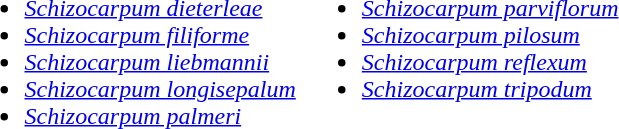<table>
<tr valign=top>
<td><br><ul><li><em><a href='#'>Schizocarpum dieterleae</a></em></li><li><em><a href='#'>Schizocarpum filiforme</a></em></li><li><em><a href='#'>Schizocarpum liebmannii</a></em></li><li><em><a href='#'>Schizocarpum longisepalum</a></em></li><li><em><a href='#'>Schizocarpum palmeri</a></em></li></ul></td>
<td><br><ul><li><em><a href='#'>Schizocarpum parviflorum</a></em></li><li><em><a href='#'>Schizocarpum pilosum</a></em></li><li><em><a href='#'>Schizocarpum reflexum</a></em></li><li><em><a href='#'>Schizocarpum tripodum</a></em></li></ul></td>
</tr>
</table>
